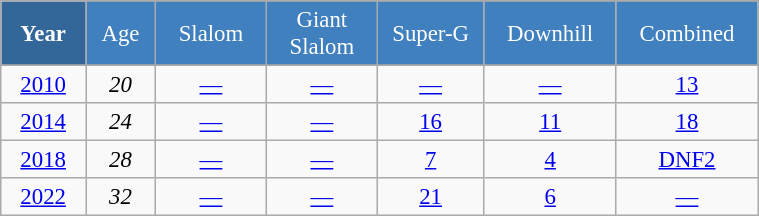<table class="wikitable" style="font-size:95%; text-align:center; border:grey solid 1px; border-collapse:collapse;" width="40%">
<tr style="background-color:#369; color:white;">
<td rowspan="2" colspan="1" width="4%"><strong>Year</strong></td>
</tr>
<tr style="background-color:#4180be; color:white;">
<td width="3%">Age</td>
<td width="5%">Slalom</td>
<td width="5%">Giant<br>Slalom</td>
<td width="5%">Super-G</td>
<td width="5%">Downhill</td>
<td width="5%">Combined</td>
</tr>
<tr style="background-color:#8CB2D8; color:white;">
</tr>
<tr>
<td><a href='#'>2010</a></td>
<td><em>20</em></td>
<td><a href='#'>—</a></td>
<td><a href='#'>—</a></td>
<td><a href='#'>—</a></td>
<td><a href='#'>—</a></td>
<td><a href='#'>13</a></td>
</tr>
<tr>
<td><a href='#'>2014</a></td>
<td><em>24</em></td>
<td><a href='#'>—</a></td>
<td><a href='#'>—</a></td>
<td><a href='#'>16</a></td>
<td><a href='#'>11</a></td>
<td><a href='#'>18</a></td>
</tr>
<tr>
<td><a href='#'>2018</a></td>
<td><em>28</em></td>
<td><a href='#'>—</a></td>
<td><a href='#'>—</a></td>
<td><a href='#'>7</a></td>
<td><a href='#'>4</a></td>
<td><a href='#'>DNF2</a></td>
</tr>
<tr>
<td><a href='#'>2022</a></td>
<td><em>32</em></td>
<td><a href='#'>—</a></td>
<td><a href='#'>—</a></td>
<td><a href='#'>21</a></td>
<td><a href='#'>6</a></td>
<td><a href='#'>—</a></td>
</tr>
</table>
